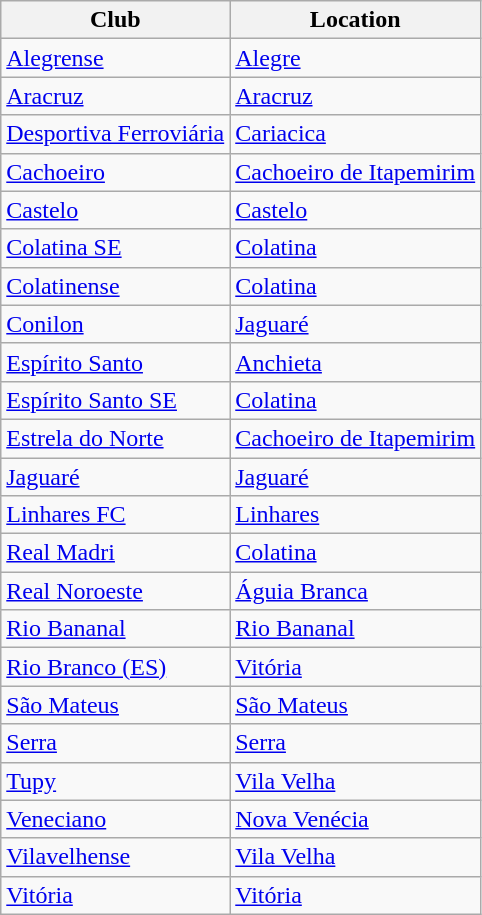<table class="wikitable sortable">
<tr>
<th>Club</th>
<th>Location</th>
</tr>
<tr>
<td><a href='#'>Alegrense</a></td>
<td><a href='#'>Alegre</a></td>
</tr>
<tr>
<td><a href='#'>Aracruz</a></td>
<td><a href='#'>Aracruz</a></td>
</tr>
<tr>
<td><a href='#'>Desportiva Ferroviária</a></td>
<td><a href='#'>Cariacica</a></td>
</tr>
<tr>
<td><a href='#'>Cachoeiro</a></td>
<td><a href='#'>Cachoeiro de Itapemirim</a></td>
</tr>
<tr>
<td><a href='#'>Castelo</a></td>
<td><a href='#'>Castelo</a></td>
</tr>
<tr>
<td><a href='#'>Colatina SE</a></td>
<td><a href='#'>Colatina</a></td>
</tr>
<tr>
<td><a href='#'>Colatinense</a></td>
<td><a href='#'>Colatina</a></td>
</tr>
<tr>
<td><a href='#'>Conilon</a></td>
<td><a href='#'>Jaguaré</a></td>
</tr>
<tr>
<td><a href='#'>Espírito Santo</a></td>
<td><a href='#'>Anchieta</a></td>
</tr>
<tr>
<td><a href='#'>Espírito Santo SE</a></td>
<td><a href='#'>Colatina</a></td>
</tr>
<tr>
<td><a href='#'>Estrela do Norte</a></td>
<td><a href='#'>Cachoeiro de Itapemirim</a></td>
</tr>
<tr>
<td><a href='#'>Jaguaré</a></td>
<td><a href='#'>Jaguaré</a></td>
</tr>
<tr>
<td><a href='#'>Linhares FC</a></td>
<td><a href='#'>Linhares</a></td>
</tr>
<tr>
<td><a href='#'>Real Madri</a></td>
<td><a href='#'>Colatina</a></td>
</tr>
<tr>
<td><a href='#'>Real Noroeste</a></td>
<td><a href='#'>Águia Branca</a></td>
</tr>
<tr>
<td><a href='#'>Rio Bananal</a></td>
<td><a href='#'>Rio Bananal</a></td>
</tr>
<tr>
<td><a href='#'>Rio Branco (ES)</a></td>
<td><a href='#'>Vitória</a></td>
</tr>
<tr>
<td><a href='#'>São Mateus</a></td>
<td><a href='#'>São Mateus</a></td>
</tr>
<tr>
<td><a href='#'>Serra</a></td>
<td><a href='#'>Serra</a></td>
</tr>
<tr>
<td><a href='#'>Tupy</a></td>
<td><a href='#'>Vila Velha</a></td>
</tr>
<tr>
<td><a href='#'>Veneciano</a></td>
<td><a href='#'>Nova Venécia</a></td>
</tr>
<tr>
<td><a href='#'>Vilavelhense</a></td>
<td><a href='#'>Vila Velha</a></td>
</tr>
<tr>
<td><a href='#'>Vitória</a></td>
<td><a href='#'>Vitória</a></td>
</tr>
</table>
